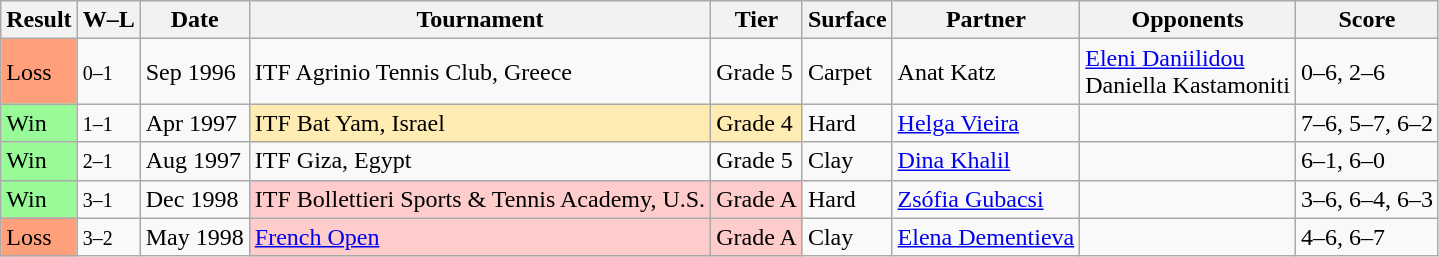<table class="sortable wikitable">
<tr>
<th>Result</th>
<th class=unsortable>W–L</th>
<th>Date</th>
<th>Tournament</th>
<th>Tier</th>
<th>Surface</th>
<th>Partner</th>
<th>Opponents</th>
<th class=unsortable>Score</th>
</tr>
<tr>
<td bgcolor="#ffa07a">Loss</td>
<td><small>0–1</small></td>
<td>Sep 1996</td>
<td>ITF Agrinio Tennis Club, Greece</td>
<td>Grade 5</td>
<td>Carpet</td>
<td> Anat Katz</td>
<td> <a href='#'>Eleni Daniilidou</a><br> Daniella Kastamoniti</td>
<td>0–6, 2–6</td>
</tr>
<tr>
<td bgcolor="#98fb98">Win</td>
<td><small>1–1</small></td>
<td>Apr 1997</td>
<td bgcolor=ffecb2>ITF Bat Yam, Israel</td>
<td bgcolor=ffecb2>Grade 4</td>
<td>Hard</td>
<td> <a href='#'>Helga Vieira</a></td>
<td></td>
<td>7–6, 5–7, 6–2</td>
</tr>
<tr>
<td bgcolor="#98fb98">Win</td>
<td><small>2–1</small></td>
<td>Aug 1997</td>
<td>ITF Giza, Egypt</td>
<td>Grade 5</td>
<td>Clay</td>
<td> <a href='#'>Dina Khalil</a></td>
<td></td>
<td>6–1, 6–0</td>
</tr>
<tr>
<td bgcolor="#98fb98">Win</td>
<td><small>3–1</small></td>
<td>Dec 1998</td>
<td bgcolor=#fcc>ITF Bollettieri Sports & Tennis Academy, U.S.</td>
<td bgcolor=#fcc>Grade A</td>
<td>Hard</td>
<td> <a href='#'>Zsófia Gubacsi</a></td>
<td></td>
<td>3–6, 6–4, 6–3</td>
</tr>
<tr>
<td bgcolor="#ffa07a">Loss</td>
<td><small>3–2</small></td>
<td>May 1998</td>
<td bgcolor=#fcc><a href='#'>French Open</a></td>
<td bgcolor=#fcc>Grade A</td>
<td>Clay</td>
<td> <a href='#'>Elena Dementieva</a></td>
<td></td>
<td>4–6, 6–7</td>
</tr>
</table>
